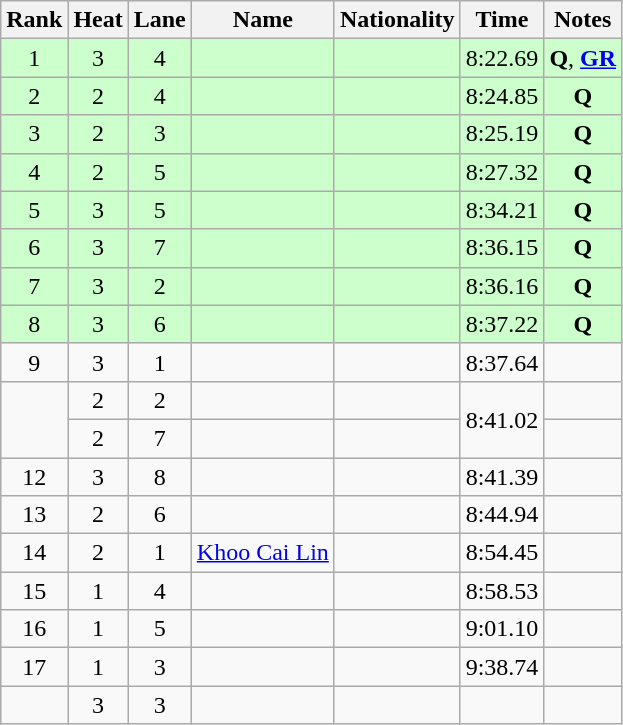<table class="wikitable sortable" style="text-align:center">
<tr>
<th>Rank</th>
<th>Heat</th>
<th>Lane</th>
<th>Name</th>
<th>Nationality</th>
<th>Time</th>
<th>Notes</th>
</tr>
<tr bgcolor=ccffcc>
<td>1</td>
<td>3</td>
<td>4</td>
<td align=left></td>
<td align=left></td>
<td>8:22.69</td>
<td><strong>Q</strong>, <strong><a href='#'>GR</a></strong></td>
</tr>
<tr bgcolor=ccffcc>
<td>2</td>
<td>2</td>
<td>4</td>
<td align=left></td>
<td align=left></td>
<td>8:24.85</td>
<td><strong>Q</strong></td>
</tr>
<tr bgcolor=ccffcc>
<td>3</td>
<td>2</td>
<td>3</td>
<td align=left></td>
<td align=left></td>
<td>8:25.19</td>
<td><strong>Q</strong></td>
</tr>
<tr bgcolor=ccffcc>
<td>4</td>
<td>2</td>
<td>5</td>
<td align=left></td>
<td align=left></td>
<td>8:27.32</td>
<td><strong>Q</strong></td>
</tr>
<tr bgcolor=ccffcc>
<td>5</td>
<td>3</td>
<td>5</td>
<td align=left></td>
<td align=left></td>
<td>8:34.21</td>
<td><strong>Q</strong></td>
</tr>
<tr bgcolor=ccffcc>
<td>6</td>
<td>3</td>
<td>7</td>
<td align=left></td>
<td align=left></td>
<td>8:36.15</td>
<td><strong>Q</strong></td>
</tr>
<tr bgcolor=ccffcc>
<td>7</td>
<td>3</td>
<td>2</td>
<td align=left></td>
<td align=left></td>
<td>8:36.16</td>
<td><strong>Q</strong></td>
</tr>
<tr bgcolor=ccffcc>
<td>8</td>
<td>3</td>
<td>6</td>
<td align=left></td>
<td align=left></td>
<td>8:37.22</td>
<td><strong>Q</strong></td>
</tr>
<tr>
<td>9</td>
<td>3</td>
<td>1</td>
<td align=left></td>
<td align=left></td>
<td>8:37.64</td>
<td></td>
</tr>
<tr>
<td rowspan=2></td>
<td>2</td>
<td>2</td>
<td align=left></td>
<td align=left></td>
<td rowspan=2>8:41.02</td>
<td></td>
</tr>
<tr>
<td>2</td>
<td>7</td>
<td align=left></td>
<td align=left></td>
<td></td>
</tr>
<tr>
<td>12</td>
<td>3</td>
<td>8</td>
<td align=left></td>
<td align=left></td>
<td>8:41.39</td>
<td></td>
</tr>
<tr>
<td>13</td>
<td>2</td>
<td>6</td>
<td align=left></td>
<td align=left></td>
<td>8:44.94</td>
<td></td>
</tr>
<tr>
<td>14</td>
<td>2</td>
<td>1</td>
<td align=left><a href='#'>Khoo Cai Lin</a></td>
<td align=left></td>
<td>8:54.45</td>
<td></td>
</tr>
<tr>
<td>15</td>
<td>1</td>
<td>4</td>
<td align=left></td>
<td align=left></td>
<td>8:58.53</td>
<td></td>
</tr>
<tr>
<td>16</td>
<td>1</td>
<td>5</td>
<td align=left></td>
<td align=left></td>
<td>9:01.10</td>
<td></td>
</tr>
<tr>
<td>17</td>
<td>1</td>
<td>3</td>
<td align=left></td>
<td align=left></td>
<td>9:38.74</td>
<td></td>
</tr>
<tr>
<td></td>
<td>3</td>
<td>3</td>
<td align=left></td>
<td align=left></td>
<td></td>
<td></td>
</tr>
</table>
